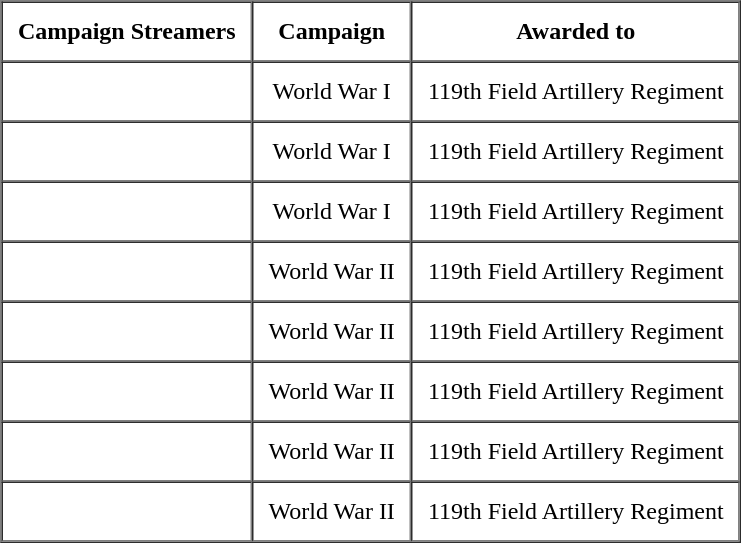<table border="1" cellpadding="10" cellspacing="0" style="text-align: center;">
<tr style="background*#efefef;">
<th>Campaign Streamers</th>
<th>Campaign</th>
<th>Awarded to</th>
</tr>
<tr>
<td></td>
<td>World War I</td>
<td>119th Field Artillery Regiment</td>
</tr>
<tr>
<td></td>
<td>World War I</td>
<td>119th Field Artillery Regiment</td>
</tr>
<tr>
<td></td>
<td>World War I</td>
<td>119th Field Artillery Regiment</td>
</tr>
<tr>
<td></td>
<td>World War II</td>
<td>119th Field Artillery Regiment</td>
</tr>
<tr>
<td></td>
<td>World War II</td>
<td>119th Field Artillery Regiment</td>
</tr>
<tr>
<td></td>
<td>World War II</td>
<td>119th Field Artillery Regiment</td>
</tr>
<tr>
<td></td>
<td>World War II</td>
<td>119th Field Artillery Regiment</td>
</tr>
<tr>
<td></td>
<td>World War II</td>
<td>119th Field Artillery Regiment</td>
</tr>
</table>
